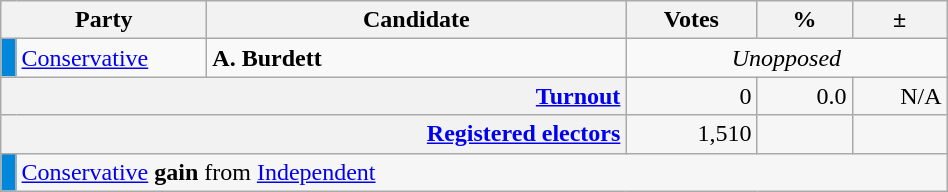<table class=wikitable>
<tr>
<th scope="col" colspan="2" style="width: 130px">Party</th>
<th scope="col" style="width: 17em">Candidate</th>
<th scope="col" style="width: 5em">Votes</th>
<th scope="col" style="width: 3.5em">%</th>
<th scope="col" style="width: 3.5em">±</th>
</tr>
<tr>
<td style="background:#0087DC;"></td>
<td><a href='#'>Conservative</a></td>
<td><strong>A. Burdett</strong></td>
<td style="text-align: center; "colspan="3"><em>Unopposed</em></td>
</tr>
<tr style="background-color:#F6F6F6">
<th colspan="3" style="text-align: right; margin-right: 0.5em"><a href='#'>Turnout</a></th>
<td style="text-align: right; margin-right: 0.5em">0</td>
<td style="text-align: right; margin-right: 0.5em">0.0</td>
<td style="text-align: right; margin-right: 0.5em">N/A</td>
</tr>
<tr style="background-color:#F6F6F6;">
<th colspan="3" style="text-align:right;"><a href='#'>Registered electors</a></th>
<td style="text-align:right; margin-right:0.5em">1,510</td>
<td></td>
<td></td>
</tr>
<tr style="background-color:#F6F6F6">
<td style="background:#0087DC;"></td>
<td colspan="5"><a href='#'>Conservative</a> <strong>gain</strong> from <a href='#'>Independent</a></td>
</tr>
</table>
